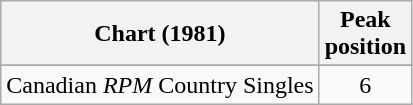<table class="wikitable sortable">
<tr>
<th align="left">Chart (1981)</th>
<th align="center">Peak<br>position</th>
</tr>
<tr>
</tr>
<tr>
</tr>
<tr>
</tr>
<tr>
<td align="left">Canadian <em>RPM</em> Country Singles</td>
<td align="center">6</td>
</tr>
</table>
